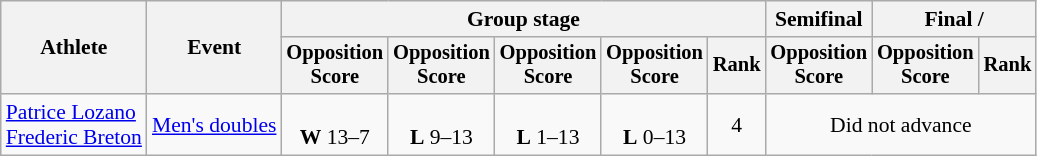<table class=wikitable style="font-size:90%">
<tr>
<th rowspan=2>Athlete</th>
<th rowspan=2>Event</th>
<th colspan=5>Group stage</th>
<th>Semifinal</th>
<th colspan=2>Final / </th>
</tr>
<tr style="font-size:95%">
<th>Opposition<br>Score</th>
<th>Opposition<br>Score</th>
<th>Opposition<br>Score</th>
<th>Opposition<br>Score</th>
<th>Rank</th>
<th>Opposition<br>Score</th>
<th>Opposition<br>Score</th>
<th>Rank</th>
</tr>
<tr align=center>
<td align=left><a href='#'>Patrice Lozano</a><br><a href='#'>Frederic Breton</a></td>
<td align=left><a href='#'>Men's doubles</a></td>
<td><br><strong>W</strong> 13–7</td>
<td><br><strong>L</strong> 9–13</td>
<td><br><strong>L</strong> 1–13</td>
<td><br><strong>L</strong> 0–13</td>
<td>4</td>
<td colspan=3>Did not advance</td>
</tr>
</table>
